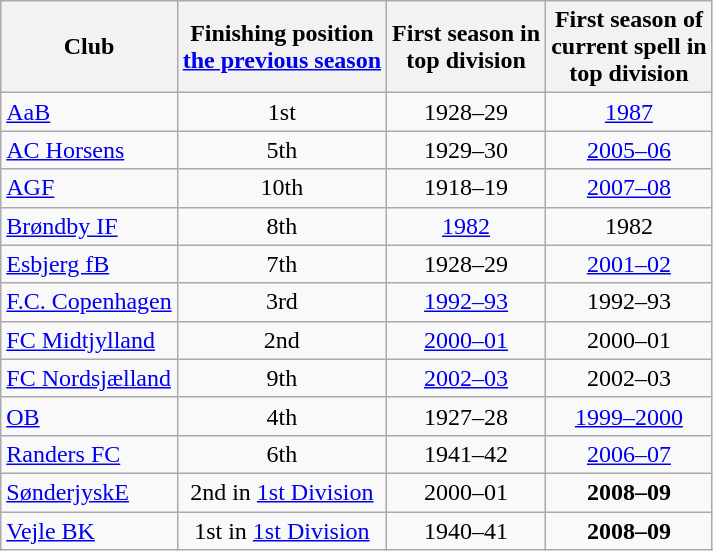<table class="wikitable" style="text-align:center;">
<tr>
<th>Club</th>
<th>Finishing position<br><a href='#'>the previous season</a></th>
<th>First season in<br>top division</th>
<th>First season of<br>current spell in<br>top division</th>
</tr>
<tr>
<td style="text-align:left;"><a href='#'>AaB</a></td>
<td>1st</td>
<td>1928–29</td>
<td><a href='#'>1987</a></td>
</tr>
<tr>
<td style="text-align:left;"><a href='#'>AC Horsens</a></td>
<td>5th</td>
<td>1929–30</td>
<td><a href='#'>2005–06</a></td>
</tr>
<tr>
<td style="text-align:left;"><a href='#'>AGF</a></td>
<td>10th</td>
<td>1918–19</td>
<td><a href='#'>2007–08</a></td>
</tr>
<tr>
<td style="text-align:left;"><a href='#'>Brøndby IF</a></td>
<td>8th</td>
<td><a href='#'>1982</a></td>
<td>1982</td>
</tr>
<tr>
<td style="text-align:left;"><a href='#'>Esbjerg fB</a></td>
<td>7th</td>
<td>1928–29</td>
<td><a href='#'>2001–02</a></td>
</tr>
<tr>
<td style="text-align:left;"><a href='#'>F.C. Copenhagen</a></td>
<td>3rd</td>
<td><a href='#'>1992–93</a></td>
<td>1992–93</td>
</tr>
<tr>
<td style="text-align:left;"><a href='#'>FC Midtjylland</a></td>
<td>2nd</td>
<td><a href='#'>2000–01</a></td>
<td>2000–01</td>
</tr>
<tr>
<td style="text-align:left;"><a href='#'>FC Nordsjælland</a></td>
<td>9th</td>
<td><a href='#'>2002–03</a></td>
<td>2002–03</td>
</tr>
<tr>
<td style="text-align:left;"><a href='#'>OB</a></td>
<td>4th</td>
<td>1927–28</td>
<td><a href='#'>1999–2000</a></td>
</tr>
<tr>
<td style="text-align:left;"><a href='#'>Randers FC</a></td>
<td>6th</td>
<td>1941–42</td>
<td><a href='#'>2006–07</a></td>
</tr>
<tr>
<td style="text-align:left;"><a href='#'>SønderjyskE</a></td>
<td>2nd in <a href='#'>1st Division</a></td>
<td>2000–01</td>
<td><strong>2008–09</strong></td>
</tr>
<tr>
<td style="text-align:left;"><a href='#'>Vejle BK</a></td>
<td>1st in <a href='#'>1st Division</a></td>
<td>1940–41</td>
<td><strong>2008–09</strong></td>
</tr>
</table>
